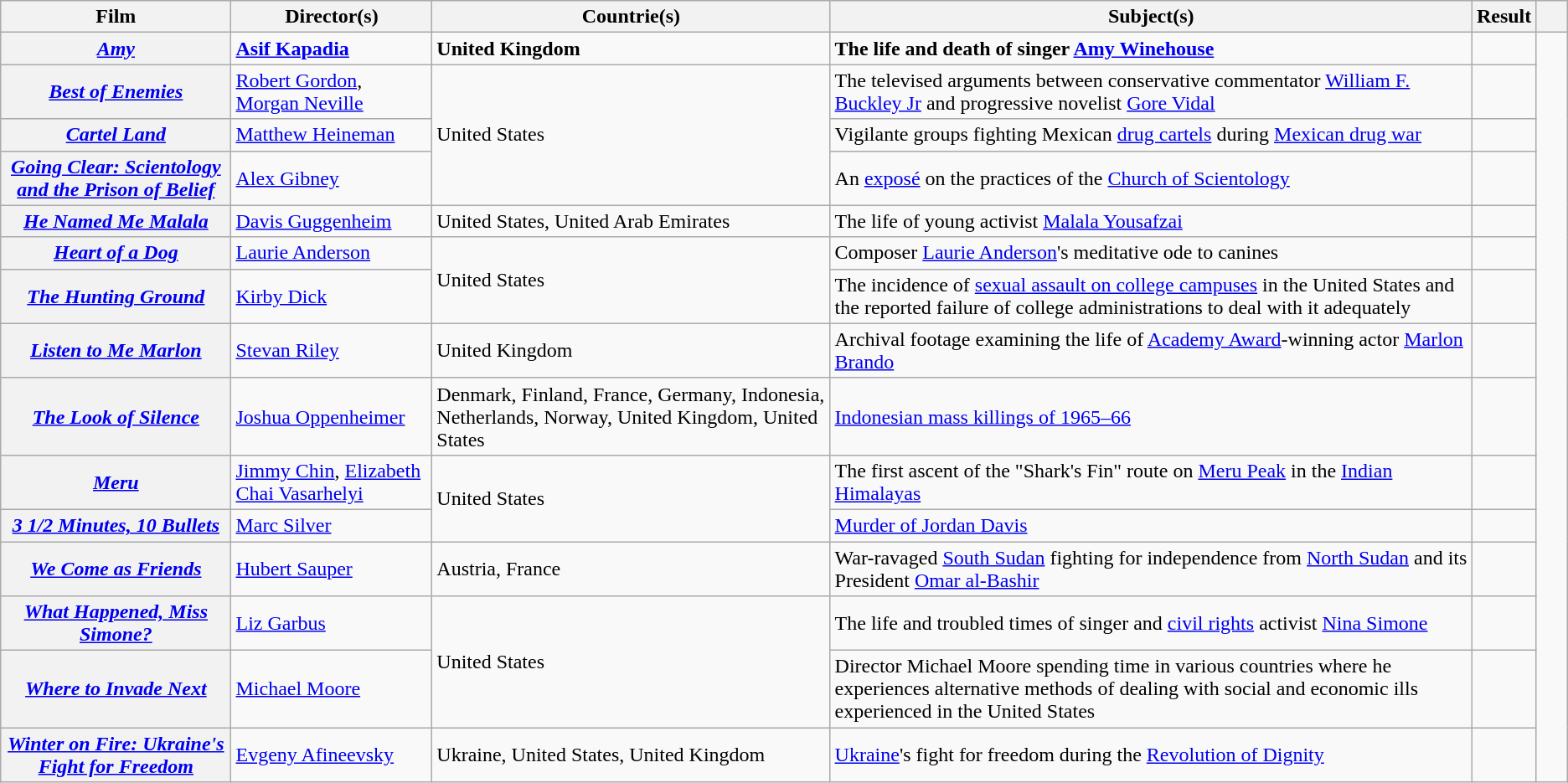<table class="wikitable sortable plainrowheaders">
<tr>
<th scope="col">Film</th>
<th scope="col">Director(s)</th>
<th scope="col">Countrie(s)</th>
<th scope="col">Subject(s)</th>
<th scope="col">Result</th>
<th scope="col" style="width:2%;"></th>
</tr>
<tr>
<th scope="row"><strong><em><a href='#'>Amy</a></em></strong></th>
<td><strong><a href='#'>Asif Kapadia</a></strong></td>
<td><strong>United Kingdom</strong></td>
<td><strong>The life and death of singer <a href='#'>Amy Winehouse</a></strong></td>
<td></td>
<td align="center" rowspan="19"></td>
</tr>
<tr>
<th scope="row"><em><a href='#'>Best of Enemies</a></em></th>
<td><a href='#'>Robert Gordon</a>, <a href='#'>Morgan Neville</a></td>
<td rowspan="3">United States</td>
<td>The televised arguments between conservative commentator <a href='#'>William F. Buckley Jr</a> and progressive novelist <a href='#'>Gore Vidal</a></td>
<td></td>
</tr>
<tr>
<th scope="row"><em><a href='#'>Cartel Land</a></em></th>
<td><a href='#'>Matthew Heineman</a></td>
<td>Vigilante groups fighting Mexican <a href='#'>drug cartels</a> during <a href='#'>Mexican drug war</a></td>
<td></td>
</tr>
<tr>
<th scope="row"><em><a href='#'>Going Clear: Scientology and the Prison of Belief</a></em></th>
<td><a href='#'>Alex Gibney</a></td>
<td>An <a href='#'>exposé</a> on the practices of the <a href='#'>Church of Scientology</a></td>
<td></td>
</tr>
<tr>
<th scope="row"><em><a href='#'>He Named Me Malala</a></em></th>
<td><a href='#'>Davis Guggenheim</a></td>
<td>United States, United Arab Emirates</td>
<td>The life of young activist <a href='#'>Malala Yousafzai</a></td>
<td></td>
</tr>
<tr>
<th scope="row"><em><a href='#'>Heart of a Dog</a></em></th>
<td><a href='#'>Laurie Anderson</a></td>
<td rowspan="2">United States</td>
<td>Composer <a href='#'>Laurie Anderson</a>'s meditative ode to canines</td>
<td></td>
</tr>
<tr>
<th scope="row"><em><a href='#'>The Hunting Ground</a></em></th>
<td><a href='#'>Kirby Dick</a></td>
<td>The incidence of <a href='#'>sexual assault on college campuses</a> in the United States and the reported failure of college administrations to deal with it adequately</td>
<td></td>
</tr>
<tr>
<th scope="row"><em><a href='#'>Listen to Me Marlon</a></em></th>
<td><a href='#'>Stevan Riley</a></td>
<td>United Kingdom</td>
<td>Archival footage examining the life of <a href='#'>Academy Award</a>-winning actor <a href='#'>Marlon Brando</a></td>
<td></td>
</tr>
<tr>
<th scope="row"><em><a href='#'>The Look of Silence</a></em></th>
<td><a href='#'>Joshua Oppenheimer</a></td>
<td>Denmark, Finland, France, Germany, Indonesia, Netherlands, Norway, United Kingdom, United States</td>
<td><a href='#'>Indonesian mass killings of 1965–66</a></td>
<td></td>
</tr>
<tr>
<th scope="row"><em><a href='#'>Meru</a></em></th>
<td><a href='#'>Jimmy Chin</a>, <a href='#'>Elizabeth Chai Vasarhelyi</a></td>
<td rowspan="2">United States</td>
<td>The first ascent of the "Shark's Fin" route on <a href='#'>Meru Peak</a> in the <a href='#'>Indian Himalayas</a></td>
<td></td>
</tr>
<tr>
<th scope="row"><em><a href='#'>3 1/2 Minutes, 10 Bullets</a></em></th>
<td><a href='#'>Marc Silver</a></td>
<td><a href='#'>Murder of Jordan Davis</a></td>
<td></td>
</tr>
<tr>
<th scope="row"><em><a href='#'>We Come as Friends</a></em></th>
<td><a href='#'>Hubert Sauper</a></td>
<td>Austria, France</td>
<td>War-ravaged <a href='#'>South Sudan</a> fighting for independence from <a href='#'>North Sudan</a> and its President <a href='#'>Omar al-Bashir</a></td>
<td></td>
</tr>
<tr>
<th scope="row"><em><a href='#'>What Happened, Miss Simone?</a></em></th>
<td><a href='#'>Liz Garbus</a></td>
<td rowspan="2">United States</td>
<td>The life and troubled times of singer and <a href='#'>civil rights</a> activist <a href='#'>Nina Simone</a></td>
<td></td>
</tr>
<tr>
<th scope="row"><em><a href='#'>Where to Invade Next</a></em></th>
<td><a href='#'>Michael Moore</a></td>
<td>Director Michael Moore spending time in various countries where he experiences alternative methods of dealing with social and economic ills experienced in the United States</td>
<td></td>
</tr>
<tr>
<th scope="row"><em><a href='#'>Winter on Fire: Ukraine's Fight for Freedom</a></em></th>
<td><a href='#'>Evgeny Afineevsky</a></td>
<td>Ukraine, United States, United Kingdom</td>
<td><a href='#'>Ukraine</a>'s fight for freedom during the <a href='#'>Revolution of Dignity</a></td>
<td></td>
</tr>
</table>
